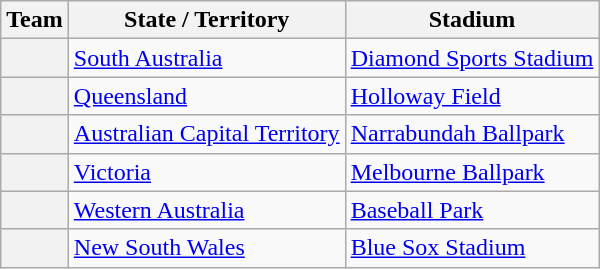<table class="wikitable sortable plainrowheaders" style="font-size:100%;">
<tr>
<th scope="col">Team</th>
<th scope="col">State / Territory</th>
<th scope="col">Stadium</th>
</tr>
<tr>
<th scope="row"></th>
<td><a href='#'>South Australia</a></td>
<td><a href='#'>Diamond Sports Stadium</a></td>
</tr>
<tr>
<th scope="row"></th>
<td><a href='#'>Queensland</a></td>
<td><a href='#'>Holloway Field</a></td>
</tr>
<tr>
<th scope="row"></th>
<td><a href='#'>Australian Capital Territory</a></td>
<td><a href='#'>Narrabundah Ballpark</a></td>
</tr>
<tr>
<th scope="row"></th>
<td><a href='#'>Victoria</a></td>
<td><a href='#'>Melbourne Ballpark</a></td>
</tr>
<tr>
<th scope="row"></th>
<td><a href='#'>Western Australia</a></td>
<td><a href='#'>Baseball Park</a></td>
</tr>
<tr>
<th scope="row"></th>
<td><a href='#'>New South Wales</a></td>
<td><a href='#'>Blue Sox Stadium</a></td>
</tr>
</table>
